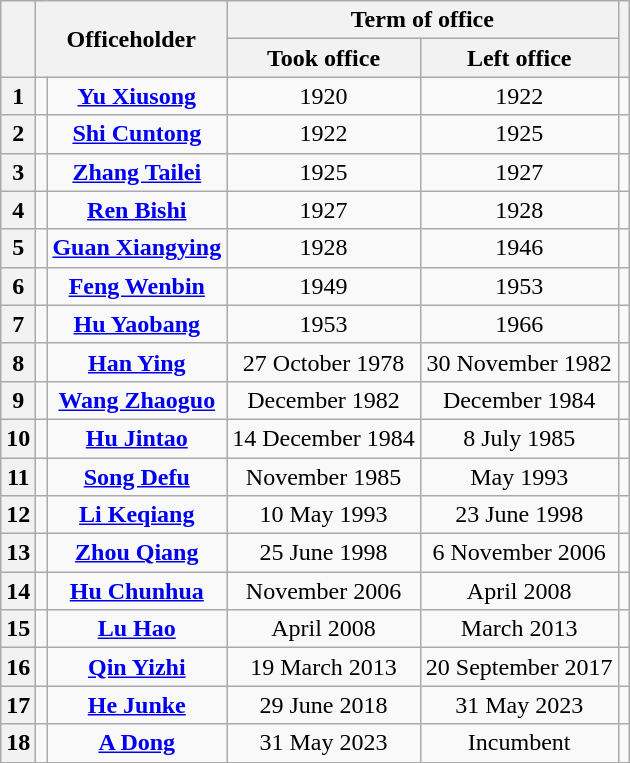<table class="wikitable" style="text-align:center">
<tr>
<th rowspan="2"></th>
<th colspan="2" rowspan="2">Officeholder</th>
<th colspan="2">Term of office</th>
<th rowspan="2"></th>
</tr>
<tr>
<th>Took office</th>
<th>Left office</th>
</tr>
<tr>
<th>1</th>
<td></td>
<td><strong><a href='#'>Yu Xiusong</a></strong><br></td>
<td>1920</td>
<td>1922</td>
<td></td>
</tr>
<tr>
<th>2</th>
<td></td>
<td><strong><a href='#'>Shi Cuntong</a></strong><br></td>
<td>1922</td>
<td>1925</td>
<td></td>
</tr>
<tr>
<th>3</th>
<td></td>
<td><strong><a href='#'>Zhang Tailei</a></strong><br></td>
<td>1925</td>
<td>1927</td>
<td></td>
</tr>
<tr>
<th>4</th>
<td></td>
<td><strong><a href='#'>Ren Bishi</a></strong><br></td>
<td>1927</td>
<td>1928</td>
<td></td>
</tr>
<tr>
<th>5</th>
<td></td>
<td><strong><a href='#'>Guan Xiangying</a></strong><br></td>
<td>1928</td>
<td>1946</td>
<td></td>
</tr>
<tr>
<th>6</th>
<td></td>
<td><strong><a href='#'>Feng Wenbin</a></strong><br></td>
<td>1949</td>
<td>1953</td>
<td></td>
</tr>
<tr>
<th>7</th>
<td></td>
<td><strong><a href='#'>Hu Yaobang</a></strong><br></td>
<td>1953</td>
<td>1966</td>
<td></td>
</tr>
<tr>
<th>8</th>
<td></td>
<td><strong><a href='#'>Han Ying</a></strong><br></td>
<td>27 October 1978</td>
<td>30 November 1982</td>
<td></td>
</tr>
<tr>
<th>9</th>
<td></td>
<td><strong><a href='#'>Wang Zhaoguo</a></strong><br></td>
<td>December 1982</td>
<td>December 1984</td>
<td></td>
</tr>
<tr>
<th>10</th>
<td></td>
<td><strong><a href='#'>Hu Jintao</a></strong><br></td>
<td>14 December 1984</td>
<td>8 July 1985</td>
<td></td>
</tr>
<tr>
<th>11</th>
<td></td>
<td><strong><a href='#'>Song Defu</a></strong><br></td>
<td>November 1985</td>
<td>May 1993</td>
<td></td>
</tr>
<tr>
<th>12</th>
<td></td>
<td><strong><a href='#'>Li Keqiang</a></strong><br></td>
<td>10 May 1993</td>
<td>23 June 1998</td>
<td></td>
</tr>
<tr>
<th>13</th>
<td></td>
<td><strong><a href='#'>Zhou Qiang</a></strong><br></td>
<td>25 June 1998</td>
<td>6 November 2006</td>
<td></td>
</tr>
<tr>
<th>14</th>
<td></td>
<td><strong><a href='#'>Hu Chunhua</a></strong><br></td>
<td>November 2006</td>
<td>April 2008</td>
<td></td>
</tr>
<tr>
<th>15</th>
<td></td>
<td><strong><a href='#'>Lu Hao</a></strong><br></td>
<td>April 2008</td>
<td>March 2013</td>
<td></td>
</tr>
<tr>
<th>16</th>
<td></td>
<td><strong><a href='#'>Qin Yizhi</a></strong><br></td>
<td>19 March 2013</td>
<td>20 September 2017</td>
<td></td>
</tr>
<tr>
<th>17</th>
<td></td>
<td><strong><a href='#'>He Junke</a></strong><br></td>
<td>29 June 2018</td>
<td>31 May 2023</td>
<td></td>
</tr>
<tr>
<th>18</th>
<td></td>
<td><strong><a href='#'>A Dong</a></strong><br></td>
<td>31 May 2023</td>
<td>Incumbent</td>
<td></td>
</tr>
</table>
